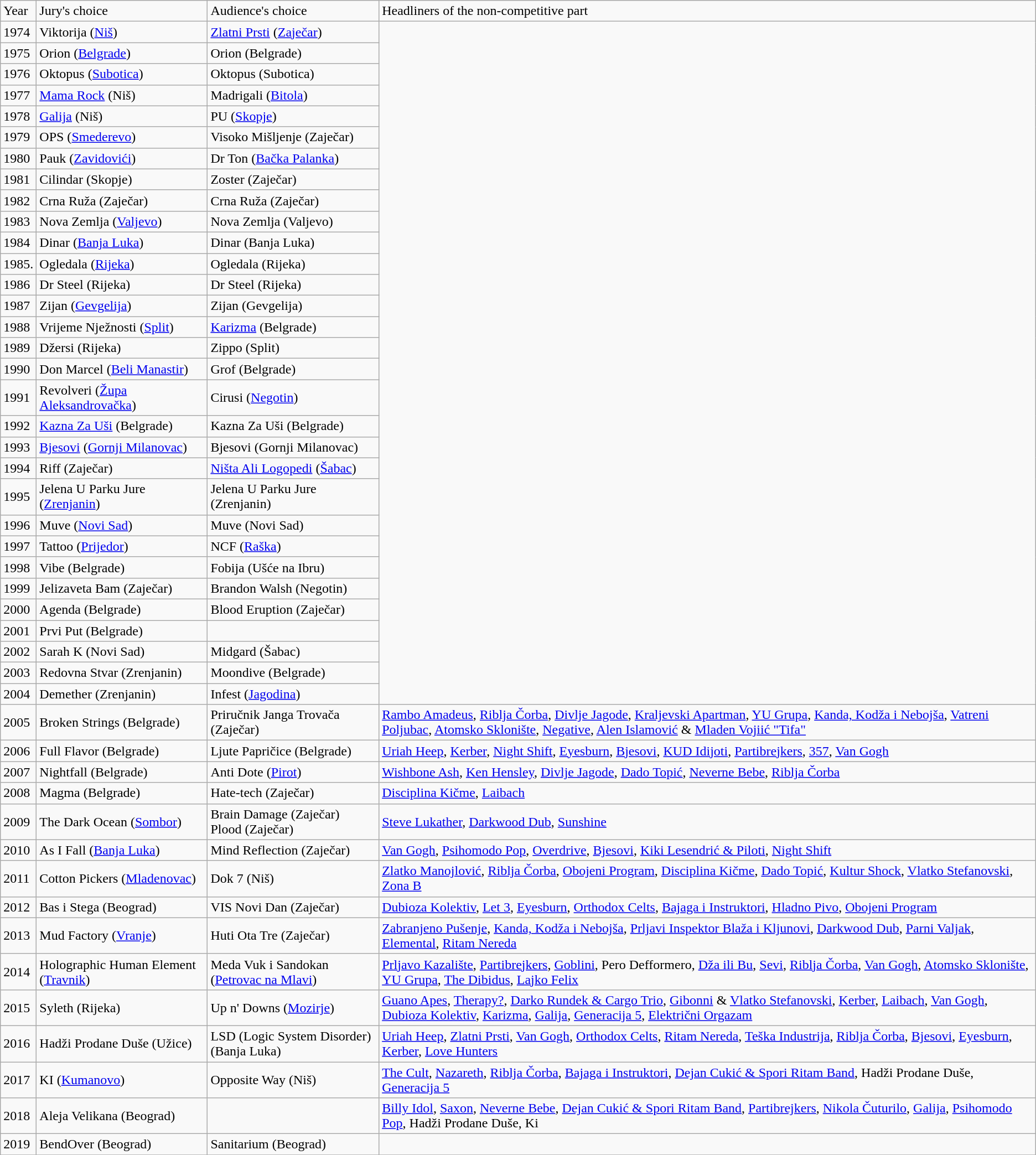<table class="wikitable">
<tr>
<td>Year</td>
<td>Jury's choice</td>
<td>Audience's choice</td>
<td>Headliners of the non-competitive part</td>
</tr>
<tr>
<td>1974</td>
<td>Viktorija (<a href='#'>Niš</a>)</td>
<td><a href='#'>Zlatni Prsti</a> (<a href='#'>Zaječar</a>)</td>
</tr>
<tr>
<td>1975</td>
<td>Orion (<a href='#'>Belgrade</a>)</td>
<td>Orion (Belgrade)</td>
</tr>
<tr>
<td>1976</td>
<td>Oktopus (<a href='#'>Subotica</a>)</td>
<td>Oktopus (Subotica)</td>
</tr>
<tr>
<td>1977</td>
<td><a href='#'>Mama Rock</a> (Niš)</td>
<td>Madrigali (<a href='#'>Bitola</a>)</td>
</tr>
<tr>
<td>1978</td>
<td><a href='#'>Galija</a> (Niš)</td>
<td>PU (<a href='#'>Skopje</a>)</td>
</tr>
<tr>
<td>1979</td>
<td>OPS (<a href='#'>Smederevo</a>)</td>
<td>Visoko Mišljenje (Zaječar)</td>
</tr>
<tr>
<td>1980</td>
<td>Pauk (<a href='#'>Zavidovići</a>)</td>
<td>Dr Ton (<a href='#'>Bačka Palanka</a>)</td>
</tr>
<tr>
<td>1981</td>
<td>Cilindar (Skopje)</td>
<td>Zoster (Zaječar)</td>
</tr>
<tr>
<td>1982</td>
<td>Crna Ruža (Zaječar)</td>
<td>Crna Ruža (Zaječar)</td>
</tr>
<tr>
<td>1983</td>
<td>Nova Zemlja (<a href='#'>Valjevo</a>)</td>
<td>Nova Zemlja (Valjevo)</td>
</tr>
<tr>
<td>1984</td>
<td>Dinar (<a href='#'>Banja Luka</a>)</td>
<td>Dinar (Banja Luka)</td>
</tr>
<tr>
<td>1985.</td>
<td>Ogledala (<a href='#'>Rijeka</a>)</td>
<td>Ogledala (Rijeka)</td>
</tr>
<tr>
<td>1986</td>
<td>Dr Steel (Rijeka)</td>
<td>Dr Steel (Rijeka)</td>
</tr>
<tr>
<td>1987</td>
<td>Zijan (<a href='#'>Gevgelija</a>)</td>
<td>Zijan (Gevgelija)</td>
</tr>
<tr>
<td>1988</td>
<td>Vrijeme Nježnosti (<a href='#'>Split</a>)</td>
<td><a href='#'>Karizma</a> (Belgrade)</td>
</tr>
<tr>
<td>1989</td>
<td>Džersi (Rijeka)</td>
<td>Zippo (Split)</td>
</tr>
<tr>
<td>1990</td>
<td>Don Marcel (<a href='#'>Beli Manastir</a>)</td>
<td>Grof (Belgrade)</td>
</tr>
<tr>
<td>1991</td>
<td>Revolveri (<a href='#'>Župa Aleksandrovačka</a>)</td>
<td>Cirusi (<a href='#'>Negotin</a>)</td>
</tr>
<tr>
<td>1992</td>
<td><a href='#'>Kazna Za Uši</a> (Belgrade)</td>
<td>Kazna Za Uši (Belgrade)</td>
</tr>
<tr>
<td>1993</td>
<td><a href='#'>Bjesovi</a> (<a href='#'>Gornji Milanovac</a>)</td>
<td>Bjesovi (Gornji Milanovac)</td>
</tr>
<tr>
<td>1994</td>
<td>Riff (Zaječar)</td>
<td><a href='#'>Ništa Ali Logopedi</a> (<a href='#'>Šabac</a>)</td>
</tr>
<tr>
<td>1995</td>
<td>Jelena U Parku Jure (<a href='#'>Zrenjanin</a>)</td>
<td>Jelena U Parku Jure (Zrenjanin)</td>
</tr>
<tr>
<td>1996</td>
<td>Muve (<a href='#'>Novi Sad</a>)</td>
<td>Muve (Novi Sad)</td>
</tr>
<tr>
<td>1997</td>
<td>Tattoo (<a href='#'>Prijedor</a>)</td>
<td>NCF (<a href='#'>Raška</a>)</td>
</tr>
<tr>
<td>1998</td>
<td>Vibe (Belgrade)</td>
<td>Fobija  (Ušće na Ibru)</td>
</tr>
<tr>
<td>1999</td>
<td>Jelizaveta Bam (Zaječar)</td>
<td>Brandon Walsh (Negotin)</td>
</tr>
<tr>
<td>2000</td>
<td>Agenda (Belgrade)</td>
<td>Blood Eruption (Zaječar)</td>
</tr>
<tr>
<td>2001</td>
<td>Prvi Put (Belgrade)</td>
<td></td>
</tr>
<tr>
<td>2002</td>
<td>Sarah K (Novi Sad)</td>
<td>Midgard (Šabac)</td>
</tr>
<tr>
<td>2003</td>
<td>Redovna Stvar (Zrenjanin)</td>
<td>Moondive (Belgrade)</td>
</tr>
<tr>
<td>2004</td>
<td>Demether (Zrenjanin)</td>
<td>Infest (<a href='#'>Jagodina</a>)</td>
</tr>
<tr>
<td>2005</td>
<td>Broken Strings (Belgrade)</td>
<td>Priručnik Janga Trovača (Zaječar)</td>
<td><a href='#'>Rambo Amadeus</a>, <a href='#'>Riblja Čorba</a>, <a href='#'>Divlje Jagode</a>, <a href='#'>Kraljevski Apartman</a>, <a href='#'>YU Grupa</a>, <a href='#'>Kanda, Kodža i Nebojša</a>, <a href='#'>Vatreni Poljubac</a>, <a href='#'>Atomsko Sklonište</a>, <a href='#'>Negative</a>, <a href='#'>Alen Islamović</a> & <a href='#'>Mladen Vojiić "Tifa"</a></td>
</tr>
<tr>
<td>2006</td>
<td>Full Flavor (Belgrade)</td>
<td>Ljute Papričice (Belgrade)</td>
<td><a href='#'>Uriah Heep</a>, <a href='#'>Kerber</a>, <a href='#'>Night Shift</a>, <a href='#'>Eyesburn</a>, <a href='#'>Bjesovi</a>, <a href='#'>KUD Idijoti</a>, <a href='#'>Partibrejkers</a>, <a href='#'>357</a>, <a href='#'>Van Gogh</a></td>
</tr>
<tr>
<td>2007</td>
<td>Nightfall (Belgrade)</td>
<td>Anti Dote (<a href='#'>Pirot</a>)</td>
<td><a href='#'>Wishbone Ash</a>, <a href='#'>Ken Hensley</a>, <a href='#'>Divlje Jagode</a>, <a href='#'>Dado Topić</a>, <a href='#'>Neverne Bebe</a>, <a href='#'>Riblja Čorba</a></td>
</tr>
<tr>
<td>2008</td>
<td>Magma (Belgrade)</td>
<td>Hate-tech (Zaječar)</td>
<td><a href='#'>Disciplina Kičme</a>, <a href='#'>Laibach</a></td>
</tr>
<tr>
<td>2009</td>
<td>The Dark Ocean (<a href='#'>Sombor</a>)</td>
<td>Brain Damage (Zaječar)<br>Plood (Zaječar)</td>
<td><a href='#'>Steve Lukather</a>, <a href='#'>Darkwood Dub</a>, <a href='#'>Sunshine</a></td>
</tr>
<tr>
<td>2010</td>
<td>As I Fall (<a href='#'>Banja Luka</a>)</td>
<td>Mind Reflection (Zaječar)</td>
<td><a href='#'>Van Gogh</a>, <a href='#'>Psihomodo Pop</a>, <a href='#'>Overdrive</a>, <a href='#'>Bjesovi</a>, <a href='#'>Kiki Lesendrić & Piloti</a>, <a href='#'>Night Shift</a></td>
</tr>
<tr>
<td>2011</td>
<td>Cotton Pickers (<a href='#'>Mladenovac</a>)</td>
<td>Dok 7 (Niš)</td>
<td><a href='#'>Zlatko Manojlović</a>, <a href='#'>Riblja Čorba</a>, <a href='#'>Obojeni Program</a>, <a href='#'>Disciplina Kičme</a>, <a href='#'>Dado Topić</a>, <a href='#'>Kultur Shock</a>, <a href='#'>Vlatko Stefanovski</a>, <a href='#'>Zona B</a></td>
</tr>
<tr>
<td>2012</td>
<td>Bas i Stega (Beograd)</td>
<td>VIS Novi Dan (Zaječar)</td>
<td><a href='#'>Dubioza Kolektiv</a>, <a href='#'>Let 3</a>, <a href='#'>Eyesburn</a>, <a href='#'>Orthodox Celts</a>, <a href='#'>Bajaga i Instruktori</a>, <a href='#'>Hladno Pivo</a>, <a href='#'>Obojeni Program</a></td>
</tr>
<tr>
<td>2013</td>
<td>Mud Factory (<a href='#'>Vranje</a>)</td>
<td>Huti Ota Tre (Zaječar)</td>
<td><a href='#'>Zabranjeno Pušenje</a>, <a href='#'>Kanda, Kodža i Nebojša</a>, <a href='#'>Prljavi Inspektor Blaža i Kljunovi</a>, <a href='#'>Darkwood Dub</a>, <a href='#'>Parni Valjak</a>, <a href='#'>Elemental</a>, <a href='#'>Ritam Nereda</a></td>
</tr>
<tr>
<td>2014</td>
<td>Holographic Human Element (<a href='#'>Travnik</a>)</td>
<td>Meda Vuk i Sandokan (<a href='#'>Petrovac na Mlavi</a>)</td>
<td><a href='#'>Prljavo Kazalište</a>, <a href='#'>Partibrejkers</a>, <a href='#'>Goblini</a>, Pero Defformero, <a href='#'>Dža ili Bu</a>, <a href='#'>Sevi</a>, <a href='#'>Riblja Čorba</a>, <a href='#'>Van Gogh</a>, <a href='#'>Atomsko Sklonište</a>, <a href='#'>YU Grupa</a>, <a href='#'>The Dibidus</a>, <a href='#'>Lajko Felix</a></td>
</tr>
<tr>
<td>2015</td>
<td>Syleth (Rijeka)</td>
<td>Up n' Downs (<a href='#'>Mozirje</a>)</td>
<td><a href='#'>Guano Apes</a>, <a href='#'>Therapy?</a>, <a href='#'>Darko Rundek & Cargo Trio</a>, <a href='#'>Gibonni</a> & <a href='#'>Vlatko Stefanovski</a>, <a href='#'>Kerber</a>, <a href='#'>Laibach</a>, <a href='#'>Van Gogh</a>, <a href='#'>Dubioza Kolektiv</a>, <a href='#'>Karizma</a>, <a href='#'>Galija</a>,  <a href='#'>Generacija 5</a>, <a href='#'>Električni Orgazam</a></td>
</tr>
<tr>
<td>2016</td>
<td>Hadži Prodane Duše (Užice)</td>
<td>LSD (Logic System Disorder) (Banja Luka)</td>
<td><a href='#'>Uriah Heep</a>, <a href='#'>Zlatni Prsti</a>, <a href='#'>Van Gogh</a>, <a href='#'>Orthodox Celts</a>, <a href='#'>Ritam Nereda</a>, <a href='#'>Teška Industrija</a>, <a href='#'>Riblja Čorba</a>, <a href='#'>Bjesovi</a>, <a href='#'>Eyesburn</a>, <a href='#'>Kerber</a>, <a href='#'>Love Hunters</a></td>
</tr>
<tr>
<td>2017</td>
<td>KI (<a href='#'>Kumanovo</a>)</td>
<td>Opposite Way (Niš)</td>
<td><a href='#'>The Cult</a>, <a href='#'>Nazareth</a>, <a href='#'>Riblja Čorba</a>, <a href='#'>Bajaga i Instruktori</a>, <a href='#'>Dejan Cukić & Spori Ritam Band</a>, Hadži Prodane Duše, <a href='#'>Generacija 5</a></td>
</tr>
<tr>
<td>2018</td>
<td>Aleja Velikana (Beograd)</td>
<td></td>
<td><a href='#'>Billy Idol</a>, <a href='#'>Saxon</a>, <a href='#'>Neverne Bebe</a>, <a href='#'>Dejan Cukić & Spori Ritam Band</a>, <a href='#'>Partibrejkers</a>, <a href='#'>Nikola Čuturilo</a>, <a href='#'>Galija</a>, <a href='#'>Psihomodo Pop</a>, Hadži Prodane Duše, Ki</td>
</tr>
<tr>
<td>2019</td>
<td>BendOver (Beograd)</td>
<td>Sanitarium (Beograd)</td>
<td></td>
</tr>
<tr>
</tr>
</table>
